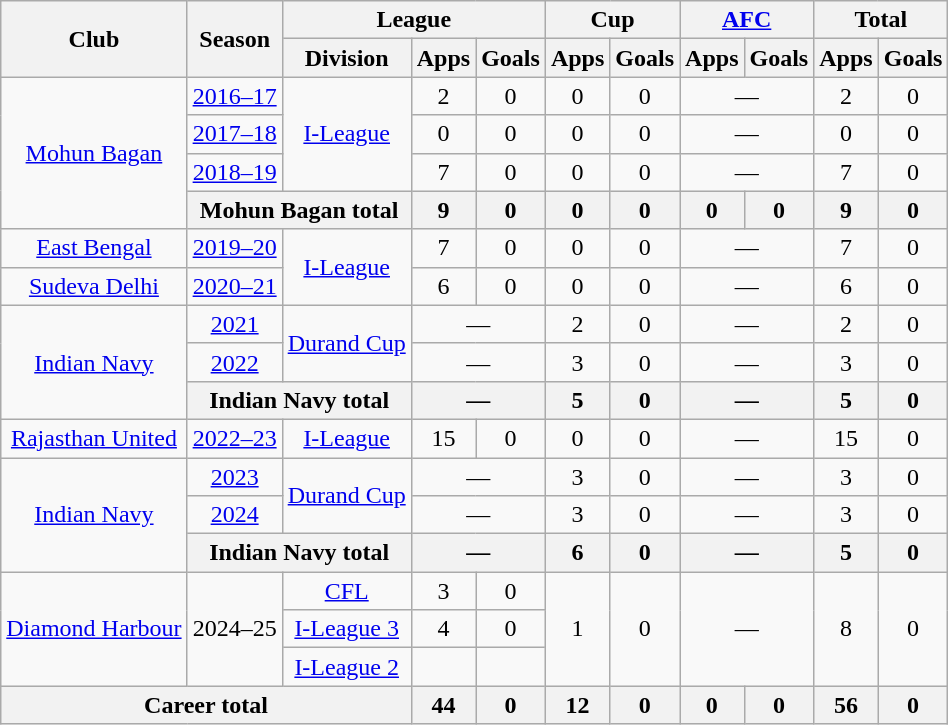<table class="wikitable" style="text-align: center;">
<tr>
<th rowspan="2">Club</th>
<th rowspan="2">Season</th>
<th colspan="3">League</th>
<th colspan="2">Cup</th>
<th colspan="2"><a href='#'>AFC</a></th>
<th colspan="2">Total</th>
</tr>
<tr>
<th>Division</th>
<th>Apps</th>
<th>Goals</th>
<th>Apps</th>
<th>Goals</th>
<th>Apps</th>
<th>Goals</th>
<th>Apps</th>
<th>Goals</th>
</tr>
<tr>
<td rowspan="4"><a href='#'>Mohun Bagan</a></td>
<td><a href='#'>2016–17</a></td>
<td rowspan="3"><a href='#'>I-League</a></td>
<td>2</td>
<td>0</td>
<td>0</td>
<td>0</td>
<td colspan="2">—</td>
<td>2</td>
<td>0</td>
</tr>
<tr>
<td><a href='#'>2017–18</a></td>
<td>0</td>
<td>0</td>
<td>0</td>
<td>0</td>
<td colspan="2">—</td>
<td>0</td>
<td>0</td>
</tr>
<tr>
<td><a href='#'>2018–19</a></td>
<td>7</td>
<td>0</td>
<td>0</td>
<td>0</td>
<td colspan="2">—</td>
<td>7</td>
<td>0</td>
</tr>
<tr>
<th colspan="2">Mohun Bagan total</th>
<th>9</th>
<th>0</th>
<th>0</th>
<th>0</th>
<th>0</th>
<th>0</th>
<th>9</th>
<th>0</th>
</tr>
<tr>
<td rowspan="1"><a href='#'>East Bengal</a></td>
<td><a href='#'>2019–20</a></td>
<td rowspan="2"><a href='#'>I-League</a></td>
<td>7</td>
<td>0</td>
<td>0</td>
<td>0</td>
<td colspan="2">—</td>
<td>7</td>
<td>0</td>
</tr>
<tr>
<td rowspan="1"><a href='#'>Sudeva Delhi</a></td>
<td><a href='#'>2020–21</a></td>
<td>6</td>
<td>0</td>
<td>0</td>
<td>0</td>
<td colspan="2">—</td>
<td>6</td>
<td>0</td>
</tr>
<tr>
<td rowspan="3"><a href='#'>Indian Navy</a></td>
<td><a href='#'>2021</a></td>
<td rowspan="2"><a href='#'>Durand Cup</a></td>
<td colspan="2">—</td>
<td>2</td>
<td>0</td>
<td colspan="2">—</td>
<td>2</td>
<td>0</td>
</tr>
<tr>
<td><a href='#'>2022</a></td>
<td colspan="2">—</td>
<td>3</td>
<td>0</td>
<td colspan="2">—</td>
<td>3</td>
<td>0</td>
</tr>
<tr>
<th colspan="2">Indian Navy total</th>
<th colspan="2">—</th>
<th>5</th>
<th>0</th>
<th colspan="2">—</th>
<th>5</th>
<th>0</th>
</tr>
<tr>
<td rowspan="1"><a href='#'>Rajasthan United</a></td>
<td><a href='#'>2022–23</a></td>
<td rowspan="1"><a href='#'>I-League</a></td>
<td>15</td>
<td>0</td>
<td>0</td>
<td>0</td>
<td colspan="2">—</td>
<td>15</td>
<td>0</td>
</tr>
<tr>
<td rowspan="3"><a href='#'>Indian Navy</a></td>
<td><a href='#'>2023</a></td>
<td rowspan="2"><a href='#'>Durand Cup</a></td>
<td colspan="2">—</td>
<td>3</td>
<td>0</td>
<td colspan="2">—</td>
<td>3</td>
<td>0</td>
</tr>
<tr>
<td><a href='#'>2024</a></td>
<td colspan="2">—</td>
<td>3</td>
<td>0</td>
<td colspan="2">—</td>
<td>3</td>
<td>0</td>
</tr>
<tr>
<th colspan="2">Indian Navy total</th>
<th colspan="2">—</th>
<th>6</th>
<th>0</th>
<th colspan="2">—</th>
<th>5</th>
<th>0</th>
</tr>
<tr>
<td rowspan="3"><a href='#'>Diamond Harbour</a></td>
<td rowspan="3">2024–25</td>
<td><a href='#'>CFL</a></td>
<td>3</td>
<td>0</td>
<td rowspan="3">1</td>
<td rowspan="3">0</td>
<td colspan="2" rowspan="3">—</td>
<td rowspan="3">8</td>
<td rowspan="3">0</td>
</tr>
<tr>
<td><a href='#'>I-League 3</a></td>
<td>4</td>
<td>0</td>
</tr>
<tr>
<td><a href='#'>I-League 2</a></td>
<td></td>
<td></td>
</tr>
<tr>
<th colspan="3">Career total</th>
<th>44</th>
<th>0</th>
<th>12</th>
<th>0</th>
<th>0</th>
<th>0</th>
<th>56</th>
<th>0</th>
</tr>
</table>
